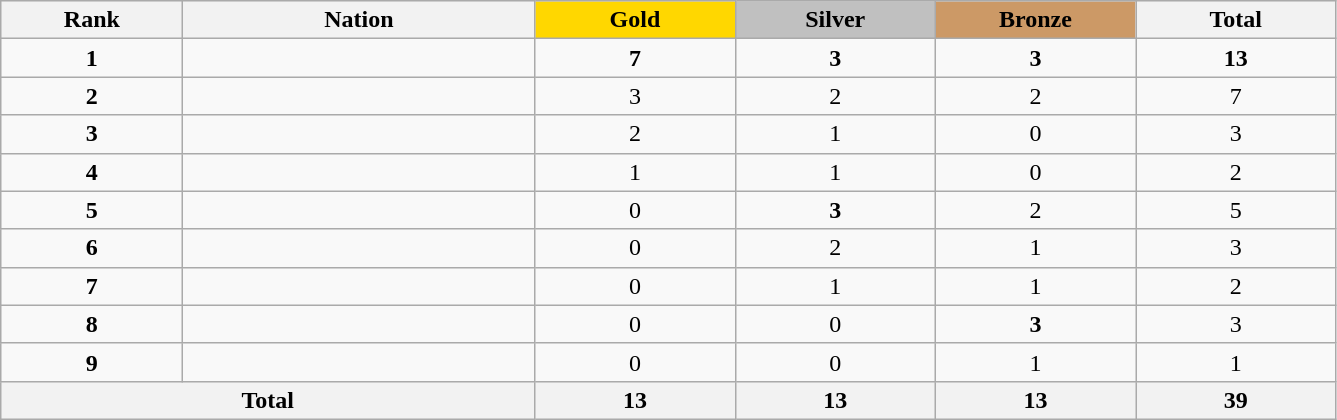<table class="wikitable collapsible autocollapse plainrowheaders" width=70.5% style="text-align:center;">
<tr style="background-color:#EDEDED;">
<th width=100px class="hintergrundfarbe5">Rank</th>
<th width=200px class="hintergrundfarbe6">Nation</th>
<th style="background:    gold; width:15%">Gold</th>
<th style="background:  silver; width:15%">Silver</th>
<th style="background: #CC9966; width:15%">Bronze</th>
<th class="hintergrundfarbe6" style="width:15%">Total</th>
</tr>
<tr>
<td><strong>1</strong></td>
<td align=left></td>
<td><strong>7</strong></td>
<td><strong>3</strong></td>
<td><strong>3</strong></td>
<td><strong>13</strong></td>
</tr>
<tr>
<td><strong>2</strong></td>
<td align=left></td>
<td>3</td>
<td>2</td>
<td>2</td>
<td>7</td>
</tr>
<tr>
<td><strong>3</strong></td>
<td align=left></td>
<td>2</td>
<td>1</td>
<td>0</td>
<td>3</td>
</tr>
<tr>
<td><strong>4</strong></td>
<td align=left></td>
<td>1</td>
<td>1</td>
<td>0</td>
<td>2</td>
</tr>
<tr>
<td><strong>5</strong></td>
<td align=left></td>
<td>0</td>
<td><strong>3</strong></td>
<td>2</td>
<td>5</td>
</tr>
<tr>
<td><strong>6</strong></td>
<td align=left></td>
<td>0</td>
<td>2</td>
<td>1</td>
<td>3</td>
</tr>
<tr>
<td><strong>7</strong></td>
<td align=left></td>
<td>0</td>
<td>1</td>
<td>1</td>
<td>2</td>
</tr>
<tr>
<td><strong>8</strong></td>
<td align=left></td>
<td>0</td>
<td>0</td>
<td><strong>3</strong></td>
<td>3</td>
</tr>
<tr>
<td><strong>9</strong></td>
<td align=left></td>
<td>0</td>
<td>0</td>
<td>1</td>
<td>1</td>
</tr>
<tr>
<th colspan=2>Total</th>
<th>13</th>
<th>13</th>
<th>13</th>
<th>39</th>
</tr>
</table>
